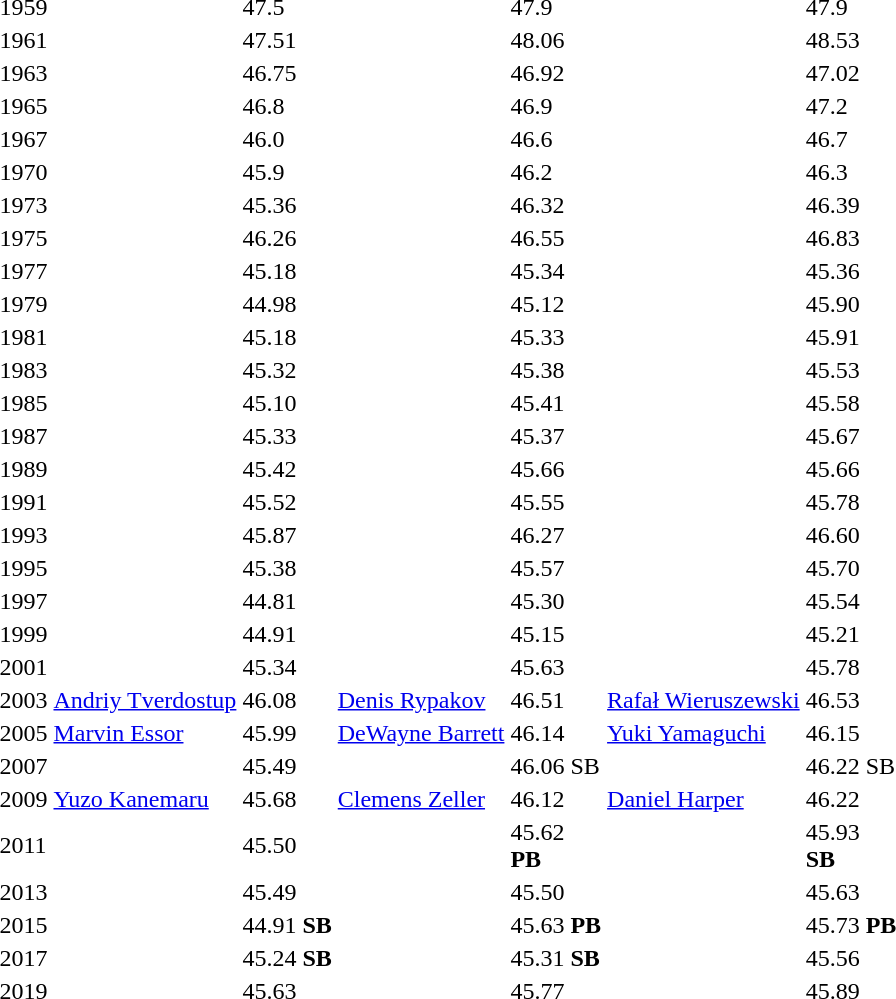<table>
<tr>
<td>1959</td>
<td></td>
<td>47.5</td>
<td></td>
<td>47.9</td>
<td></td>
<td>47.9</td>
</tr>
<tr>
<td>1961</td>
<td></td>
<td>47.51</td>
<td></td>
<td>48.06</td>
<td></td>
<td>48.53</td>
</tr>
<tr>
<td>1963</td>
<td></td>
<td>46.75</td>
<td></td>
<td>46.92</td>
<td></td>
<td>47.02</td>
</tr>
<tr>
<td>1965</td>
<td></td>
<td>46.8</td>
<td></td>
<td>46.9</td>
<td></td>
<td>47.2</td>
</tr>
<tr>
<td>1967</td>
<td></td>
<td>46.0</td>
<td></td>
<td>46.6</td>
<td></td>
<td>46.7</td>
</tr>
<tr>
<td>1970</td>
<td></td>
<td>45.9</td>
<td></td>
<td>46.2</td>
<td></td>
<td>46.3</td>
</tr>
<tr>
<td>1973</td>
<td></td>
<td>45.36</td>
<td></td>
<td>46.32</td>
<td></td>
<td>46.39</td>
</tr>
<tr>
<td>1975</td>
<td></td>
<td>46.26</td>
<td></td>
<td>46.55</td>
<td></td>
<td>46.83</td>
</tr>
<tr>
<td>1977</td>
<td></td>
<td>45.18</td>
<td></td>
<td>45.34</td>
<td></td>
<td>45.36</td>
</tr>
<tr>
<td>1979</td>
<td></td>
<td>44.98</td>
<td></td>
<td>45.12</td>
<td></td>
<td>45.90</td>
</tr>
<tr>
<td>1981</td>
<td></td>
<td>45.18</td>
<td></td>
<td>45.33</td>
<td></td>
<td>45.91</td>
</tr>
<tr>
<td>1983</td>
<td></td>
<td>45.32</td>
<td></td>
<td>45.38</td>
<td></td>
<td>45.53</td>
</tr>
<tr>
<td>1985</td>
<td></td>
<td>45.10</td>
<td></td>
<td>45.41</td>
<td></td>
<td>45.58</td>
</tr>
<tr>
<td>1987</td>
<td></td>
<td>45.33</td>
<td></td>
<td>45.37</td>
<td></td>
<td>45.67</td>
</tr>
<tr>
<td>1989</td>
<td></td>
<td>45.42</td>
<td></td>
<td>45.66</td>
<td></td>
<td>45.66</td>
</tr>
<tr>
<td>1991</td>
<td></td>
<td>45.52</td>
<td></td>
<td>45.55</td>
<td></td>
<td>45.78</td>
</tr>
<tr>
<td>1993</td>
<td></td>
<td>45.87</td>
<td></td>
<td>46.27</td>
<td></td>
<td>46.60</td>
</tr>
<tr>
<td>1995</td>
<td></td>
<td>45.38</td>
<td></td>
<td>45.57</td>
<td></td>
<td>45.70</td>
</tr>
<tr>
<td>1997</td>
<td></td>
<td>44.81</td>
<td></td>
<td>45.30</td>
<td></td>
<td>45.54</td>
</tr>
<tr>
<td>1999</td>
<td></td>
<td>44.91</td>
<td></td>
<td>45.15</td>
<td></td>
<td>45.21</td>
</tr>
<tr>
<td>2001</td>
<td></td>
<td>45.34</td>
<td></td>
<td>45.63</td>
<td></td>
<td>45.78</td>
</tr>
<tr>
<td>2003</td>
<td><a href='#'>Andriy Tverdostup</a><br> </td>
<td>46.08</td>
<td><a href='#'>Denis Rypakov</a><br> </td>
<td>46.51</td>
<td><a href='#'>Rafał Wieruszewski</a><br> </td>
<td>46.53</td>
</tr>
<tr>
<td>2005<br></td>
<td><a href='#'>Marvin Essor</a><br> </td>
<td>45.99</td>
<td><a href='#'>DeWayne Barrett</a><br> </td>
<td>46.14</td>
<td><a href='#'>Yuki Yamaguchi</a><br> </td>
<td>46.15</td>
</tr>
<tr>
<td>2007<br></td>
<td></td>
<td>45.49</td>
<td></td>
<td>46.06 SB</td>
<td></td>
<td>46.22 SB</td>
</tr>
<tr>
<td>2009<br></td>
<td><a href='#'>Yuzo Kanemaru</a><br> </td>
<td>45.68</td>
<td><a href='#'>Clemens Zeller</a><br> </td>
<td>46.12</td>
<td><a href='#'>Daniel Harper</a> <br> </td>
<td>46.22</td>
</tr>
<tr>
<td>2011<br></td>
<td></td>
<td>45.50</td>
<td></td>
<td>45.62<br><strong>PB</strong></td>
<td></td>
<td>45.93<br><strong>SB</strong></td>
</tr>
<tr>
<td>2013<br></td>
<td></td>
<td>45.49</td>
<td></td>
<td>45.50</td>
<td></td>
<td>45.63</td>
</tr>
<tr>
<td>2015<br></td>
<td></td>
<td>44.91 <strong>SB</strong></td>
<td></td>
<td>45.63 <strong>PB</strong></td>
<td></td>
<td>45.73 <strong>PB</strong></td>
</tr>
<tr>
<td>2017<br></td>
<td></td>
<td>45.24 <strong>SB</strong></td>
<td></td>
<td>45.31 <strong>SB</strong></td>
<td></td>
<td>45.56</td>
</tr>
<tr>
<td>2019<br></td>
<td></td>
<td>45.63 </td>
<td></td>
<td>45.77 </td>
<td></td>
<td>45.89</td>
</tr>
</table>
